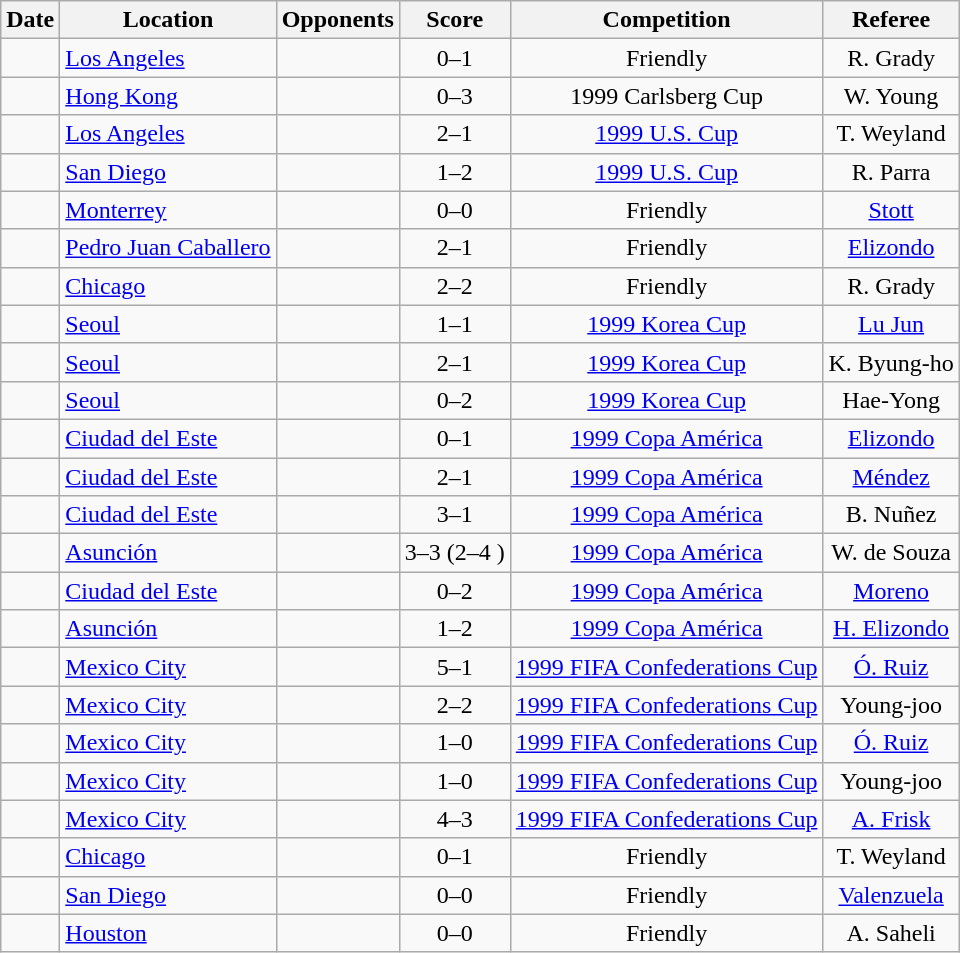<table class="wikitable sortable" style="text-align:center">
<tr>
<th>Date</th>
<th>Location</th>
<th>Opponents</th>
<th>Score</th>
<th>Competition</th>
<th>Referee</th>
</tr>
<tr>
<td></td>
<td align="left"> <a href='#'>Los Angeles</a></td>
<td></td>
<td>0–1</td>
<td>Friendly</td>
<td> R. Grady</td>
</tr>
<tr>
<td></td>
<td align="left"> <a href='#'>Hong Kong</a></td>
<td></td>
<td>0–3</td>
<td>1999 Carlsberg Cup</td>
<td> W. Young</td>
</tr>
<tr>
<td></td>
<td align="left"> <a href='#'>Los Angeles</a></td>
<td></td>
<td>2–1</td>
<td><a href='#'>1999 U.S. Cup</a></td>
<td> T. Weyland</td>
</tr>
<tr>
<td></td>
<td align="left"> <a href='#'>San Diego</a></td>
<td></td>
<td>1–2</td>
<td><a href='#'>1999 U.S. Cup</a></td>
<td> R. Parra</td>
</tr>
<tr>
<td></td>
<td align="left"> <a href='#'>Monterrey</a></td>
<td></td>
<td>0–0</td>
<td>Friendly</td>
<td> <a href='#'>Stott</a></td>
</tr>
<tr>
<td></td>
<td align="left"> <a href='#'>Pedro Juan Caballero</a></td>
<td></td>
<td>2–1</td>
<td>Friendly</td>
<td> <a href='#'>Elizondo</a></td>
</tr>
<tr>
<td></td>
<td align="left"> <a href='#'>Chicago</a></td>
<td></td>
<td>2–2</td>
<td>Friendly</td>
<td> R. Grady</td>
</tr>
<tr>
<td></td>
<td align="left"> <a href='#'>Seoul</a></td>
<td></td>
<td>1–1</td>
<td><a href='#'>1999 Korea Cup</a></td>
<td> <a href='#'>Lu Jun</a></td>
</tr>
<tr>
<td></td>
<td align="left"> <a href='#'>Seoul</a></td>
<td></td>
<td>2–1</td>
<td><a href='#'>1999 Korea Cup</a></td>
<td> K. Byung-ho</td>
</tr>
<tr>
<td></td>
<td align="left"> <a href='#'>Seoul</a></td>
<td></td>
<td>0–2</td>
<td><a href='#'>1999 Korea Cup</a></td>
<td> Hae-Yong</td>
</tr>
<tr>
<td></td>
<td align="left"> <a href='#'>Ciudad del Este</a></td>
<td></td>
<td>0–1</td>
<td><a href='#'>1999 Copa América</a></td>
<td> <a href='#'>Elizondo</a></td>
</tr>
<tr>
<td></td>
<td align="left"> <a href='#'>Ciudad del Este</a></td>
<td></td>
<td>2–1</td>
<td><a href='#'>1999 Copa América</a></td>
<td> <a href='#'>Méndez</a></td>
</tr>
<tr>
<td></td>
<td align="left"> <a href='#'>Ciudad del Este</a></td>
<td></td>
<td>3–1</td>
<td><a href='#'>1999 Copa América</a></td>
<td> B. Nuñez</td>
</tr>
<tr>
<td></td>
<td align="left"> <a href='#'>Asunción</a></td>
<td></td>
<td>3–3 (2–4 )</td>
<td><a href='#'>1999 Copa América</a></td>
<td> W. de Souza</td>
</tr>
<tr>
<td></td>
<td align="left"> <a href='#'>Ciudad del Este</a></td>
<td></td>
<td>0–2</td>
<td><a href='#'>1999 Copa América</a></td>
<td> <a href='#'>Moreno</a></td>
</tr>
<tr>
<td></td>
<td align="left"> <a href='#'>Asunción</a></td>
<td></td>
<td>1–2</td>
<td><a href='#'>1999 Copa América</a></td>
<td> <a href='#'>H. Elizondo</a></td>
</tr>
<tr>
<td></td>
<td align="left"> <a href='#'>Mexico City</a></td>
<td></td>
<td>5–1</td>
<td><a href='#'>1999 FIFA Confederations Cup</a></td>
<td> <a href='#'>Ó. Ruiz</a></td>
</tr>
<tr>
<td></td>
<td align="left"> <a href='#'>Mexico City</a></td>
<td></td>
<td>2–2</td>
<td><a href='#'>1999 FIFA Confederations Cup</a></td>
<td> Young-joo</td>
</tr>
<tr>
<td></td>
<td align="left"> <a href='#'>Mexico City</a></td>
<td></td>
<td>1–0</td>
<td><a href='#'>1999 FIFA Confederations Cup</a></td>
<td> <a href='#'>Ó. Ruiz</a></td>
</tr>
<tr>
<td></td>
<td align="left"> <a href='#'>Mexico City</a></td>
<td></td>
<td>1–0</td>
<td><a href='#'>1999 FIFA Confederations Cup</a></td>
<td> Young-joo</td>
</tr>
<tr>
<td></td>
<td align="left"> <a href='#'>Mexico City</a></td>
<td></td>
<td>4–3</td>
<td><a href='#'>1999 FIFA Confederations Cup</a></td>
<td> <a href='#'>A. Frisk</a></td>
</tr>
<tr>
<td></td>
<td align="left"> <a href='#'>Chicago</a></td>
<td></td>
<td>0–1</td>
<td>Friendly</td>
<td> T. Weyland</td>
</tr>
<tr>
<td></td>
<td align="left"> <a href='#'>San Diego</a></td>
<td></td>
<td>0–0</td>
<td>Friendly</td>
<td> <a href='#'>Valenzuela</a></td>
</tr>
<tr>
<td></td>
<td align="left"> <a href='#'>Houston</a></td>
<td></td>
<td>0–0</td>
<td>Friendly</td>
<td> A. Saheli</td>
</tr>
</table>
